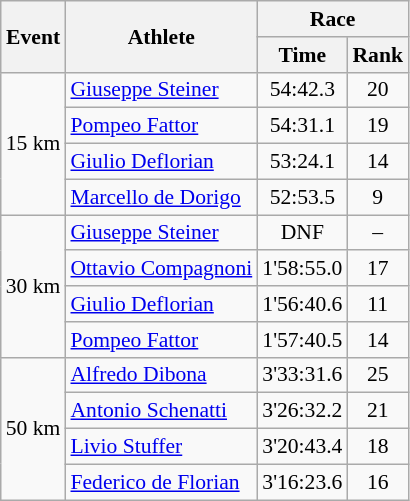<table class="wikitable" border="1" style="font-size:90%">
<tr>
<th rowspan=2>Event</th>
<th rowspan=2>Athlete</th>
<th colspan=2>Race</th>
</tr>
<tr>
<th>Time</th>
<th>Rank</th>
</tr>
<tr>
<td rowspan=4>15 km</td>
<td><a href='#'>Giuseppe Steiner</a></td>
<td align=center>54:42.3</td>
<td align=center>20</td>
</tr>
<tr>
<td><a href='#'>Pompeo Fattor</a></td>
<td align=center>54:31.1</td>
<td align=center>19</td>
</tr>
<tr>
<td><a href='#'>Giulio Deflorian</a></td>
<td align=center>53:24.1</td>
<td align=center>14</td>
</tr>
<tr>
<td><a href='#'>Marcello de Dorigo</a></td>
<td align=center>52:53.5</td>
<td align=center>9</td>
</tr>
<tr>
<td rowspan=4>30 km</td>
<td><a href='#'>Giuseppe Steiner</a></td>
<td align=center>DNF</td>
<td align=center>–</td>
</tr>
<tr>
<td><a href='#'>Ottavio Compagnoni</a></td>
<td align=center>1'58:55.0</td>
<td align=center>17</td>
</tr>
<tr>
<td><a href='#'>Giulio Deflorian</a></td>
<td align=center>1'56:40.6</td>
<td align=center>11</td>
</tr>
<tr>
<td><a href='#'>Pompeo Fattor</a></td>
<td align=center>1'57:40.5</td>
<td align=center>14</td>
</tr>
<tr>
<td rowspan=4>50 km</td>
<td><a href='#'>Alfredo Dibona</a></td>
<td align=center>3'33:31.6</td>
<td align=center>25</td>
</tr>
<tr>
<td><a href='#'>Antonio Schenatti</a></td>
<td align=center>3'26:32.2</td>
<td align=center>21</td>
</tr>
<tr>
<td><a href='#'>Livio Stuffer</a></td>
<td align=center>3'20:43.4</td>
<td align=center>18</td>
</tr>
<tr>
<td><a href='#'>Federico de Florian</a></td>
<td align=center>3'16:23.6</td>
<td align=center>16</td>
</tr>
</table>
